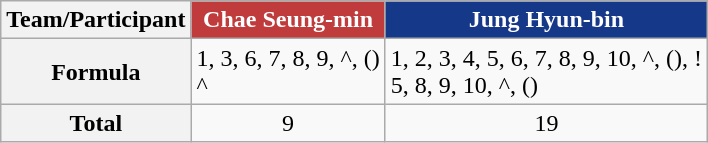<table class="wikitable">
<tr>
<th scope="row">Team/Participant</th>
<th scope="col" style="background-color:#BF3B3C; color:white">Chae Seung-min</th>
<th scope="col" style="background-color:#153888; color:white">Jung Hyun-bin</th>
</tr>
<tr>
<th scope="row">Formula</th>
<td>1, 3, 6, 7, 8, 9, ^, () <br> ^</td>
<td>1, 2, 3, 4, 5, 6, 7, 8, 9, 10, ^, (), ! <br>5, 8, 9, 10, ^, ()</td>
</tr>
<tr>
<th scope="row">Total</th>
<td style="text-align:center">9</td>
<td style="text-align:center">19</td>
</tr>
</table>
